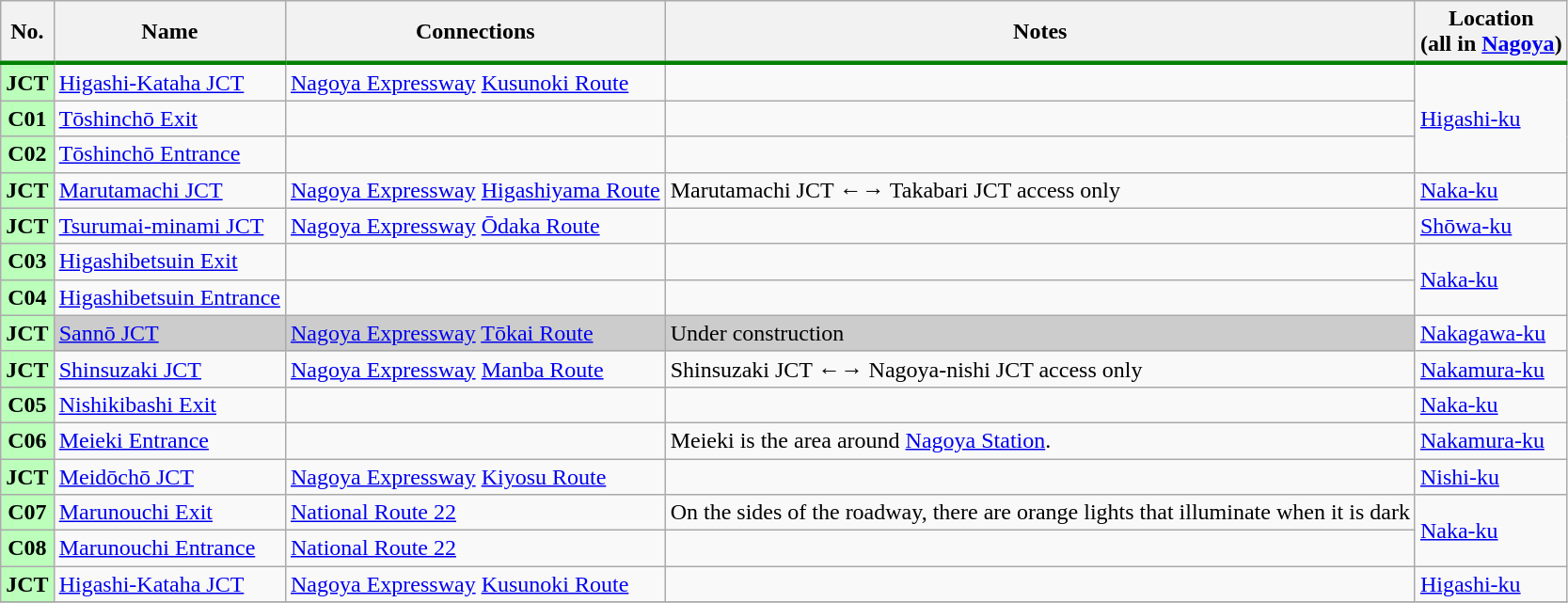<table class="wikitable">
<tr>
<th style="border-bottom: 3px solid green;">No.</th>
<th style="border-bottom: 3px solid green;">Name</th>
<th style="border-bottom: 3px solid green;">Connections</th>
<th style="border-bottom: 3px solid green;">Notes</th>
<th style="border-bottom: 3px solid green;">Location<br>(all in <a href='#'>Nagoya</a>)</th>
</tr>
<tr>
<th style="background-color: #BFB;">JCT</th>
<td><a href='#'>Higashi-Kataha JCT</a></td>
<td> <a href='#'>Nagoya Expressway</a> <a href='#'>Kusunoki Route</a></td>
<td></td>
<td rowspan="3"><a href='#'>Higashi-ku</a></td>
</tr>
<tr>
<th style="background-color: #BFB;">C01</th>
<td><a href='#'>Tōshinchō Exit</a></td>
<td></td>
<td></td>
</tr>
<tr>
<th style="background-color: #BFB;">C02</th>
<td><a href='#'>Tōshinchō Entrance</a></td>
<td></td>
<td></td>
</tr>
<tr>
<th style="background-color: #BFB;">JCT</th>
<td><a href='#'>Marutamachi JCT</a></td>
<td> <a href='#'>Nagoya Expressway</a> <a href='#'>Higashiyama Route</a></td>
<td>Marutamachi JCT ←→ Takabari JCT access only</td>
<td><a href='#'>Naka-ku</a></td>
</tr>
<tr>
<th style="background-color: #BFB;">JCT</th>
<td><a href='#'>Tsurumai-minami JCT</a></td>
<td> <a href='#'>Nagoya Expressway</a> <a href='#'>Ōdaka Route</a></td>
<td></td>
<td><a href='#'>Shōwa-ku</a></td>
</tr>
<tr>
<th style="background-color: #BFB;">C03</th>
<td><a href='#'>Higashibetsuin Exit</a></td>
<td></td>
<td></td>
<td rowspan="2"><a href='#'>Naka-ku</a></td>
</tr>
<tr>
<th style="background-color: #BFB;">C04</th>
<td><a href='#'>Higashibetsuin Entrance</a></td>
<td></td>
<td></td>
</tr>
<tr>
<th style="background-color: #BFB;">JCT</th>
<td style="background-color: #CCC;"><a href='#'>Sannō JCT</a></td>
<td style="background-color: #CCC;"> <a href='#'>Nagoya Expressway</a> <a href='#'>Tōkai Route</a></td>
<td style="background-color: #CCC;">Under construction</td>
<td><a href='#'>Nakagawa-ku</a></td>
</tr>
<tr>
<th style="background-color: #BFB;">JCT</th>
<td><a href='#'>Shinsuzaki JCT</a></td>
<td> <a href='#'>Nagoya Expressway</a> <a href='#'>Manba Route</a></td>
<td>Shinsuzaki JCT ←→ Nagoya-nishi JCT access only</td>
<td><a href='#'>Nakamura-ku</a></td>
</tr>
<tr>
<th style="background-color: #BFB;">C05</th>
<td><a href='#'>Nishikibashi Exit</a></td>
<td></td>
<td></td>
<td><a href='#'>Naka-ku</a></td>
</tr>
<tr>
<th style="background-color: #BFB;">C06</th>
<td><a href='#'>Meieki Entrance</a></td>
<td></td>
<td>Meieki is the area around <a href='#'>Nagoya Station</a>.</td>
<td><a href='#'>Nakamura-ku</a></td>
</tr>
<tr>
<th style="background-color: #BFB;">JCT</th>
<td><a href='#'>Meidōchō JCT</a></td>
<td> <a href='#'>Nagoya Expressway</a> <a href='#'>Kiyosu Route</a></td>
<td></td>
<td><a href='#'>Nishi-ku</a></td>
</tr>
<tr>
<th style="background-color: #BFB;">C07</th>
<td><a href='#'>Marunouchi Exit</a></td>
<td> <a href='#'>National Route 22</a></td>
<td>On the sides of the roadway, there are orange lights that illuminate when it is dark</td>
<td rowspan="2"><a href='#'>Naka-ku</a></td>
</tr>
<tr>
<th style="background-color: #BFB;">C08</th>
<td><a href='#'>Marunouchi Entrance</a></td>
<td> <a href='#'>National Route 22</a></td>
<td></td>
</tr>
<tr>
<th style="background-color: #BFB;">JCT</th>
<td><a href='#'>Higashi-Kataha JCT</a></td>
<td> <a href='#'>Nagoya Expressway</a> <a href='#'>Kusunoki Route</a></td>
<td></td>
<td><a href='#'>Higashi-ku</a></td>
</tr>
<tr>
</tr>
</table>
